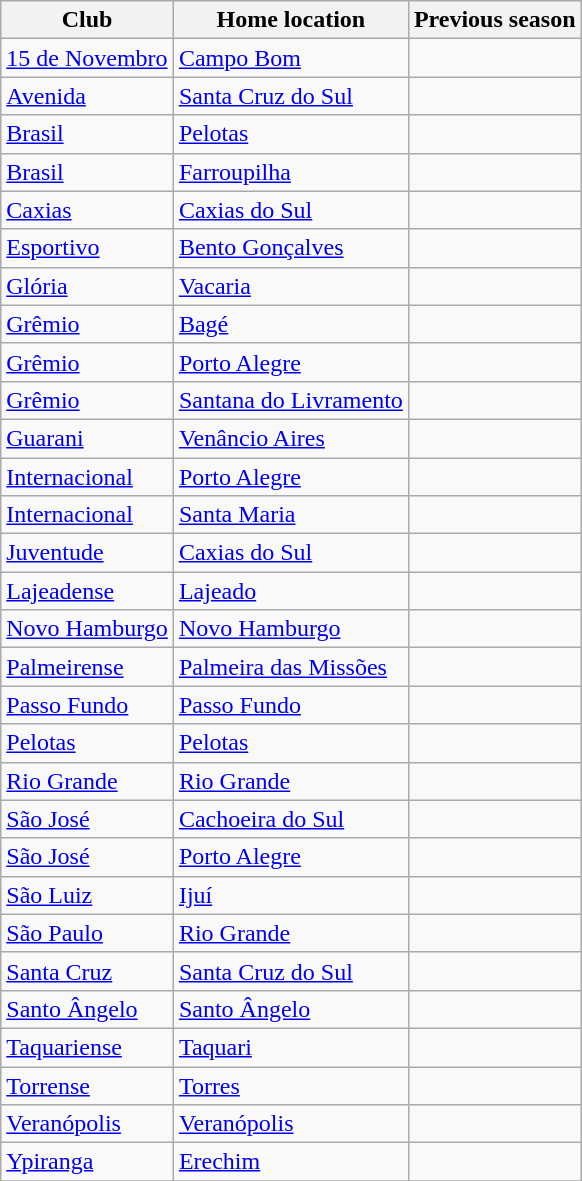<table class="wikitable sortable">
<tr>
<th>Club</th>
<th>Home location</th>
<th>Previous season</th>
</tr>
<tr>
<td><a href='#'>15 de Novembro</a></td>
<td><a href='#'>Campo Bom</a></td>
<td></td>
</tr>
<tr>
<td><a href='#'>Avenida</a></td>
<td><a href='#'>Santa Cruz do Sul</a></td>
<td></td>
</tr>
<tr>
<td><a href='#'>Brasil</a></td>
<td><a href='#'>Pelotas</a></td>
<td></td>
</tr>
<tr>
<td><a href='#'>Brasil</a></td>
<td><a href='#'>Farroupilha</a></td>
<td></td>
</tr>
<tr>
<td><a href='#'>Caxias</a></td>
<td><a href='#'>Caxias do Sul</a></td>
<td></td>
</tr>
<tr>
<td><a href='#'>Esportivo</a></td>
<td><a href='#'>Bento Gonçalves</a></td>
<td></td>
</tr>
<tr>
<td><a href='#'>Glória</a></td>
<td><a href='#'>Vacaria</a></td>
<td></td>
</tr>
<tr>
<td><a href='#'>Grêmio</a></td>
<td><a href='#'>Bagé</a></td>
<td></td>
</tr>
<tr>
<td><a href='#'>Grêmio</a></td>
<td><a href='#'>Porto Alegre</a></td>
<td></td>
</tr>
<tr>
<td><a href='#'>Grêmio</a></td>
<td><a href='#'>Santana do Livramento</a></td>
<td></td>
</tr>
<tr>
<td><a href='#'>Guarani</a></td>
<td><a href='#'>Venâncio Aires</a></td>
<td></td>
</tr>
<tr>
<td><a href='#'>Internacional</a></td>
<td><a href='#'>Porto Alegre</a></td>
<td></td>
</tr>
<tr>
<td><a href='#'>Internacional</a></td>
<td><a href='#'>Santa Maria</a></td>
<td></td>
</tr>
<tr>
<td><a href='#'>Juventude</a></td>
<td><a href='#'>Caxias do Sul</a></td>
<td></td>
</tr>
<tr>
<td><a href='#'>Lajeadense</a></td>
<td><a href='#'>Lajeado</a></td>
<td></td>
</tr>
<tr>
<td><a href='#'>Novo Hamburgo</a></td>
<td><a href='#'>Novo Hamburgo</a></td>
<td></td>
</tr>
<tr>
<td><a href='#'>Palmeirense</a></td>
<td><a href='#'>Palmeira das Missões</a></td>
<td></td>
</tr>
<tr>
<td><a href='#'>Passo Fundo</a></td>
<td><a href='#'>Passo Fundo</a></td>
<td></td>
</tr>
<tr>
<td><a href='#'>Pelotas</a></td>
<td><a href='#'>Pelotas</a></td>
<td></td>
</tr>
<tr>
<td><a href='#'>Rio Grande</a></td>
<td><a href='#'>Rio Grande</a></td>
<td></td>
</tr>
<tr>
<td><a href='#'>São José</a></td>
<td><a href='#'>Cachoeira do Sul</a></td>
<td></td>
</tr>
<tr>
<td><a href='#'>São José</a></td>
<td><a href='#'>Porto Alegre</a></td>
<td></td>
</tr>
<tr>
<td><a href='#'>São Luiz</a></td>
<td><a href='#'>Ijuí</a></td>
<td></td>
</tr>
<tr>
<td><a href='#'>São Paulo</a></td>
<td><a href='#'>Rio Grande</a></td>
<td></td>
</tr>
<tr>
<td><a href='#'>Santa Cruz</a></td>
<td><a href='#'>Santa Cruz do Sul</a></td>
<td></td>
</tr>
<tr>
<td><a href='#'>Santo Ângelo</a></td>
<td><a href='#'>Santo Ângelo</a></td>
<td></td>
</tr>
<tr>
<td><a href='#'>Taquariense</a></td>
<td><a href='#'>Taquari</a></td>
<td></td>
</tr>
<tr>
<td><a href='#'>Torrense</a></td>
<td><a href='#'>Torres</a></td>
<td></td>
</tr>
<tr>
<td><a href='#'>Veranópolis</a></td>
<td><a href='#'>Veranópolis</a></td>
<td></td>
</tr>
<tr>
<td><a href='#'>Ypiranga</a></td>
<td><a href='#'>Erechim</a></td>
<td></td>
</tr>
<tr>
</tr>
</table>
